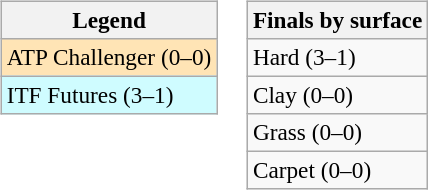<table>
<tr valign=top>
<td><br><table class=wikitable style=font-size:97%>
<tr>
<th>Legend</th>
</tr>
<tr bgcolor=moccasin>
<td>ATP Challenger (0–0)</td>
</tr>
<tr bgcolor=cffcff>
<td>ITF Futures (3–1)</td>
</tr>
</table>
</td>
<td><br><table class=wikitable style=font-size:97%>
<tr>
<th>Finals by surface</th>
</tr>
<tr>
<td>Hard (3–1)</td>
</tr>
<tr>
<td>Clay (0–0)</td>
</tr>
<tr>
<td>Grass (0–0)</td>
</tr>
<tr>
<td>Carpet (0–0)</td>
</tr>
</table>
</td>
</tr>
</table>
